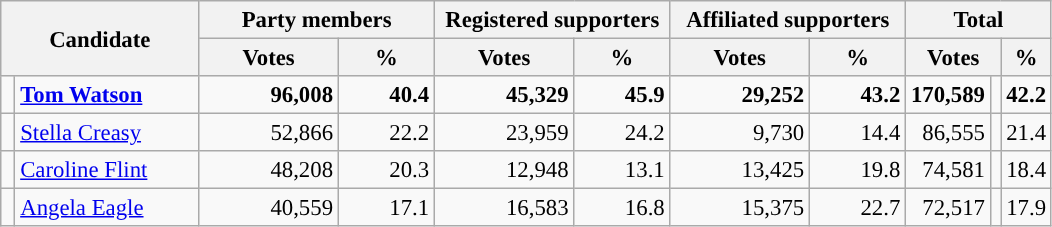<table class=wikitable style="font-size:95%;">
<tr>
<th colspan="2" scope="col" rowspan="2" width="125">Candidate</th>
<th scope="col" colspan="2" width="150">Party members</th>
<th scope="col" colspan="2" width="150">Registered supporters</th>
<th scope="col" colspan="2" width="150">Affiliated supporters</th>
<th scope="col" colspan="3" width="75">Total</th>
</tr>
<tr>
<th>Votes</th>
<th>%</th>
<th>Votes</th>
<th>%</th>
<th>Votes</th>
<th>%</th>
<th scope="col" colspan="2">Votes</th>
<th>%</th>
</tr>
<tr align="right">
<td style="background-color: "></td>
<td scope="row" align="left"><strong><a href='#'>Tom Watson</a></strong></td>
<td><strong>96,008</strong></td>
<td><strong>40.4</strong></td>
<td><strong>45,329</strong></td>
<td><strong>45.9</strong></td>
<td><strong>29,252</strong></td>
<td><strong>43.2</strong></td>
<td><strong>170,589</strong></td>
<td align=center></td>
<td><strong>42.2</strong></td>
</tr>
<tr align="right">
<td style="background-color: "></td>
<td scope="row" align="left"><a href='#'>Stella Creasy</a></td>
<td>52,866</td>
<td>22.2</td>
<td>23,959</td>
<td>24.2</td>
<td>9,730</td>
<td>14.4</td>
<td>86,555</td>
<td align=center></td>
<td>21.4</td>
</tr>
<tr align="right">
<td style="background-color: "></td>
<td scope="row" align="left"><a href='#'>Caroline Flint</a></td>
<td>48,208</td>
<td>20.3</td>
<td>12,948</td>
<td>13.1</td>
<td>13,425</td>
<td>19.8</td>
<td>74,581</td>
<td align=center></td>
<td>18.4</td>
</tr>
<tr align="right">
<td style="background-color: "></td>
<td scope="row" align="left"><a href='#'>Angela Eagle</a></td>
<td>40,559</td>
<td>17.1</td>
<td>16,583</td>
<td>16.8</td>
<td>15,375</td>
<td>22.7</td>
<td>72,517</td>
<td align=center></td>
<td>17.9</td>
</tr>
</table>
